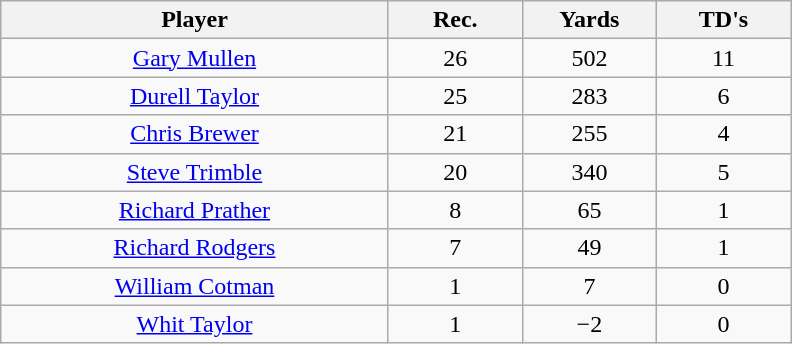<table class="wikitable sortable">
<tr>
<th bgcolor="#DDDDFF" width="26%">Player</th>
<th bgcolor="#DDDDFF" width="9%">Rec.</th>
<th bgcolor="#DDDDFF" width="9%">Yards</th>
<th bgcolor="#DDDDFF" width="9%">TD's</th>
</tr>
<tr align="center">
<td><a href='#'>Gary Mullen</a></td>
<td>26</td>
<td>502</td>
<td>11</td>
</tr>
<tr align="center">
<td><a href='#'>Durell Taylor</a></td>
<td>25</td>
<td>283</td>
<td>6</td>
</tr>
<tr align="center">
<td><a href='#'>Chris Brewer</a></td>
<td>21</td>
<td>255</td>
<td>4</td>
</tr>
<tr align="center">
<td><a href='#'>Steve Trimble</a></td>
<td>20</td>
<td>340</td>
<td>5</td>
</tr>
<tr align="center">
<td><a href='#'>Richard Prather</a></td>
<td>8</td>
<td>65</td>
<td>1</td>
</tr>
<tr align="center">
<td><a href='#'>Richard Rodgers</a></td>
<td>7</td>
<td>49</td>
<td>1</td>
</tr>
<tr align="center">
<td><a href='#'>William Cotman</a></td>
<td>1</td>
<td>7</td>
<td>0</td>
</tr>
<tr align="center">
<td><a href='#'>Whit Taylor</a></td>
<td>1</td>
<td>−2</td>
<td>0</td>
</tr>
</table>
